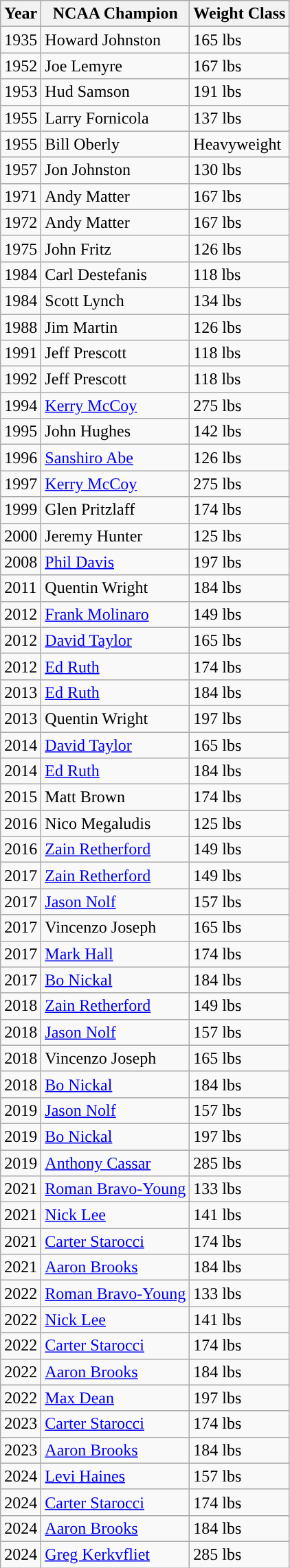<table class="wikitable">
<tr>
<th>Year</th>
<th>NCAA Champion</th>
<th>Weight Class</th>
</tr>
<tr>
<td>1935</td>
<td>Howard Johnston</td>
<td>165 lbs</td>
</tr>
<tr>
<td>1952</td>
<td>Joe Lemyre</td>
<td>167 lbs</td>
</tr>
<tr>
<td>1953</td>
<td>Hud Samson</td>
<td>191 lbs</td>
</tr>
<tr>
<td>1955</td>
<td>Larry Fornicola</td>
<td>137 lbs</td>
</tr>
<tr>
<td>1955</td>
<td>Bill Oberly</td>
<td>Heavyweight</td>
</tr>
<tr>
<td>1957</td>
<td>Jon Johnston</td>
<td>130 lbs</td>
</tr>
<tr>
<td>1971</td>
<td>Andy Matter</td>
<td>167 lbs</td>
</tr>
<tr>
<td>1972</td>
<td>Andy Matter</td>
<td>167 lbs</td>
</tr>
<tr>
<td>1975</td>
<td>John Fritz</td>
<td>126 lbs</td>
</tr>
<tr>
<td>1984</td>
<td>Carl Destefanis</td>
<td>118 lbs</td>
</tr>
<tr>
<td>1984</td>
<td>Scott Lynch</td>
<td>134 lbs</td>
</tr>
<tr>
<td>1988</td>
<td>Jim Martin</td>
<td>126 lbs</td>
</tr>
<tr>
<td>1991</td>
<td>Jeff Prescott</td>
<td>118 lbs</td>
</tr>
<tr>
<td>1992</td>
<td>Jeff Prescott</td>
<td>118 lbs</td>
</tr>
<tr>
<td>1994</td>
<td><a href='#'>Kerry McCoy</a></td>
<td>275 lbs</td>
</tr>
<tr>
<td>1995</td>
<td>John Hughes</td>
<td>142 lbs</td>
</tr>
<tr>
<td>1996</td>
<td><a href='#'>Sanshiro Abe</a></td>
<td>126 lbs</td>
</tr>
<tr>
<td>1997</td>
<td><a href='#'>Kerry McCoy</a></td>
<td>275 lbs</td>
</tr>
<tr>
<td>1999</td>
<td>Glen Pritzlaff</td>
<td>174 lbs</td>
</tr>
<tr>
<td>2000</td>
<td>Jeremy Hunter</td>
<td>125 lbs</td>
</tr>
<tr>
<td>2008</td>
<td><a href='#'>Phil Davis</a></td>
<td>197 lbs</td>
</tr>
<tr>
<td>2011</td>
<td>Quentin Wright</td>
<td>184 lbs</td>
</tr>
<tr>
<td>2012</td>
<td><a href='#'>Frank Molinaro</a></td>
<td>149 lbs</td>
</tr>
<tr>
<td>2012</td>
<td><a href='#'>David Taylor</a></td>
<td>165 lbs</td>
</tr>
<tr>
<td>2012</td>
<td><a href='#'>Ed Ruth</a></td>
<td>174 lbs</td>
</tr>
<tr>
<td>2013</td>
<td><a href='#'>Ed Ruth</a></td>
<td>184 lbs</td>
</tr>
<tr>
<td>2013</td>
<td>Quentin Wright</td>
<td>197 lbs</td>
</tr>
<tr>
<td>2014</td>
<td><a href='#'>David Taylor</a></td>
<td>165 lbs</td>
</tr>
<tr>
<td>2014</td>
<td><a href='#'>Ed Ruth</a></td>
<td>184 lbs</td>
</tr>
<tr>
<td>2015</td>
<td>Matt Brown</td>
<td>174 lbs</td>
</tr>
<tr>
<td>2016</td>
<td>Nico Megaludis</td>
<td>125 lbs</td>
</tr>
<tr>
<td>2016</td>
<td><a href='#'>Zain Retherford</a></td>
<td>149 lbs</td>
</tr>
<tr>
<td>2017</td>
<td><a href='#'>Zain Retherford</a></td>
<td>149 lbs</td>
</tr>
<tr>
<td>2017</td>
<td><a href='#'>Jason Nolf</a></td>
<td>157 lbs</td>
</tr>
<tr>
<td>2017</td>
<td>Vincenzo Joseph</td>
<td>165 lbs</td>
</tr>
<tr>
<td>2017</td>
<td><a href='#'>Mark Hall</a></td>
<td>174 lbs</td>
</tr>
<tr>
<td>2017</td>
<td><a href='#'>Bo Nickal</a></td>
<td>184 lbs</td>
</tr>
<tr>
<td>2018</td>
<td><a href='#'>Zain Retherford</a></td>
<td>149 lbs</td>
</tr>
<tr>
<td>2018</td>
<td><a href='#'>Jason Nolf</a></td>
<td>157 lbs</td>
</tr>
<tr>
<td>2018</td>
<td>Vincenzo Joseph</td>
<td>165 lbs</td>
</tr>
<tr>
<td>2018</td>
<td><a href='#'>Bo Nickal</a></td>
<td>184 lbs</td>
</tr>
<tr>
<td>2019</td>
<td><a href='#'>Jason Nolf</a></td>
<td>157 lbs</td>
</tr>
<tr>
<td>2019</td>
<td><a href='#'>Bo Nickal</a></td>
<td>197 lbs</td>
</tr>
<tr>
<td>2019</td>
<td><a href='#'>Anthony Cassar</a></td>
<td>285 lbs</td>
</tr>
<tr>
<td>2021</td>
<td><a href='#'>Roman Bravo-Young</a></td>
<td>133 lbs</td>
</tr>
<tr>
<td>2021</td>
<td><a href='#'>Nick Lee</a></td>
<td>141 lbs</td>
</tr>
<tr>
<td>2021</td>
<td><a href='#'>Carter Starocci</a></td>
<td>174 lbs</td>
</tr>
<tr>
<td>2021</td>
<td><a href='#'>Aaron Brooks</a></td>
<td>184 lbs</td>
</tr>
<tr>
<td>2022</td>
<td><a href='#'>Roman Bravo-Young</a></td>
<td>133 lbs</td>
</tr>
<tr>
<td>2022</td>
<td><a href='#'>Nick Lee</a></td>
<td>141 lbs</td>
</tr>
<tr>
<td>2022</td>
<td><a href='#'>Carter Starocci</a></td>
<td>174 lbs</td>
</tr>
<tr>
<td>2022</td>
<td><a href='#'>Aaron Brooks</a></td>
<td>184 lbs</td>
</tr>
<tr>
<td>2022</td>
<td><a href='#'>Max Dean</a></td>
<td>197 lbs</td>
</tr>
<tr>
<td>2023</td>
<td><a href='#'>Carter Starocci</a></td>
<td>174 lbs</td>
</tr>
<tr>
<td>2023</td>
<td><a href='#'>Aaron Brooks</a></td>
<td>184 lbs</td>
</tr>
<tr>
<td>2024</td>
<td><a href='#'>Levi Haines</a></td>
<td>157 lbs</td>
</tr>
<tr>
<td>2024</td>
<td><a href='#'>Carter Starocci</a></td>
<td>174 lbs</td>
</tr>
<tr>
<td>2024</td>
<td><a href='#'>Aaron Brooks</a></td>
<td>184 lbs</td>
</tr>
<tr>
<td>2024</td>
<td><a href='#'>Greg Kerkvfliet</a></td>
<td>285 lbs</td>
</tr>
</table>
